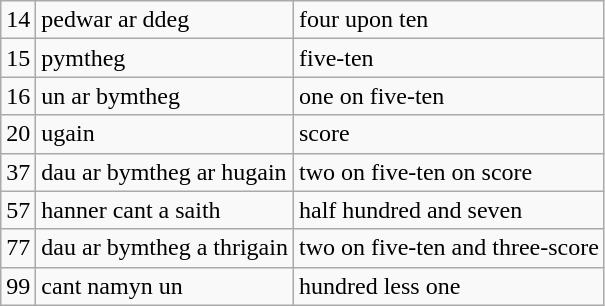<table class="wikitable">
<tr>
<td>14</td>
<td>pedwar ar ddeg</td>
<td>four upon ten</td>
</tr>
<tr>
<td>15</td>
<td>pymtheg</td>
<td>five-ten</td>
</tr>
<tr>
<td>16</td>
<td>un ar bymtheg</td>
<td>one on five-ten</td>
</tr>
<tr>
<td>20</td>
<td>ugain</td>
<td>score</td>
</tr>
<tr>
<td>37</td>
<td>dau ar bymtheg ar hugain</td>
<td>two on five-ten on score</td>
</tr>
<tr>
<td>57</td>
<td>hanner cant a saith</td>
<td>half hundred and seven</td>
</tr>
<tr>
<td>77</td>
<td>dau ar bymtheg a thrigain</td>
<td>two on five-ten and three-score</td>
</tr>
<tr>
<td>99</td>
<td>cant namyn un</td>
<td>hundred less one</td>
</tr>
</table>
